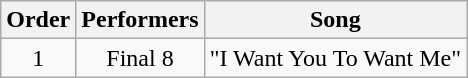<table class="wikitable" style="text-align: center; width: auto;">
<tr>
<th>Order</th>
<th>Performers</th>
<th>Song</th>
</tr>
<tr>
<td>1</td>
<td>Final 8</td>
<td>"I Want You To Want Me"</td>
</tr>
</table>
